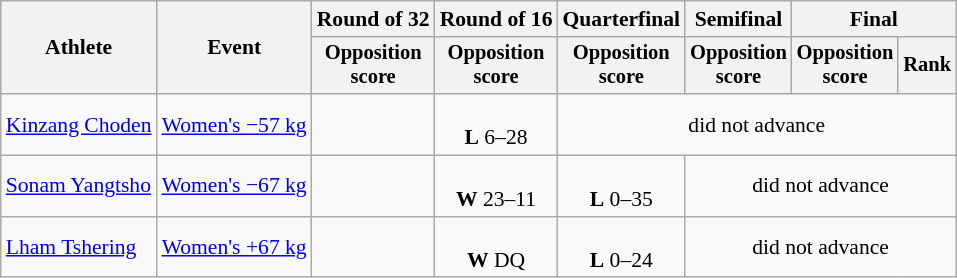<table class=wikitable style=font-size:90%;text-align:center>
<tr>
<th rowspan=2>Athlete</th>
<th rowspan=2>Event</th>
<th>Round of 32</th>
<th>Round of 16</th>
<th>Quarterfinal</th>
<th>Semifinal</th>
<th colspan=2>Final</th>
</tr>
<tr style=font-size:95%>
<th>Opposition<br>score</th>
<th>Opposition<br>score</th>
<th>Opposition<br>score</th>
<th>Opposition<br>score</th>
<th>Opposition<br>score</th>
<th>Rank</th>
</tr>
<tr>
<td align=left><a href='#'>Kinzang Choden</a></td>
<td align=left><a href='#'>Women's −57 kg</a></td>
<td></td>
<td><br><strong>L</strong> 6–28</td>
<td colspan=4>did not advance</td>
</tr>
<tr>
<td align=left><a href='#'>Sonam Yangtsho</a></td>
<td align=left><a href='#'>Women's −67 kg</a></td>
<td></td>
<td><br><strong>W</strong> 23–11</td>
<td><br><strong>L</strong> 0–35</td>
<td colspan=3>did not advance</td>
</tr>
<tr>
<td align=left><a href='#'>Lham Tshering</a></td>
<td align=left><a href='#'>Women's +67 kg</a></td>
<td></td>
<td><br><strong>W</strong> DQ</td>
<td><br><strong>L</strong> 0–24</td>
<td colspan=3>did not advance</td>
</tr>
</table>
